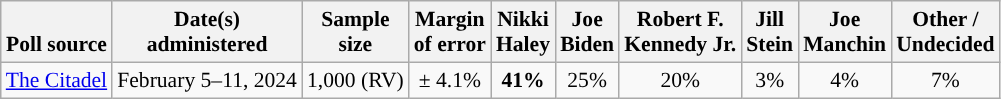<table class="wikitable sortable mw-datatable" style="font-size:90%;text-align:center;line-height:17px">
<tr valign=bottom>
<th>Poll source</th>
<th>Date(s)<br>administered</th>
<th>Sample<br>size</th>
<th>Margin<br>of error</th>
<th class="unsortable">Nikki<br>Haley<br></th>
<th class="unsortable">Joe<br>Biden<br></th>
<th class="unsortable">Robert F.<br>Kennedy Jr.<br></th>
<th class="unsortable">Jill<br>Stein<br></th>
<th class="unsortable">Joe<br>Manchin<br></th>
<th class="unsortable">Other /<br>Undecided</th>
</tr>
<tr>
<td style="text-align:left;"><a href='#'>The Citadel</a></td>
<td data-sort-value="2024-02-15">February 5–11, 2024</td>
<td>1,000 (RV)</td>
<td>± 4.1%</td>
<td style="background-color:"><strong>41%</strong></td>
<td>25%</td>
<td>20%</td>
<td>3%</td>
<td>4%</td>
<td>7%</td>
</tr>
</table>
